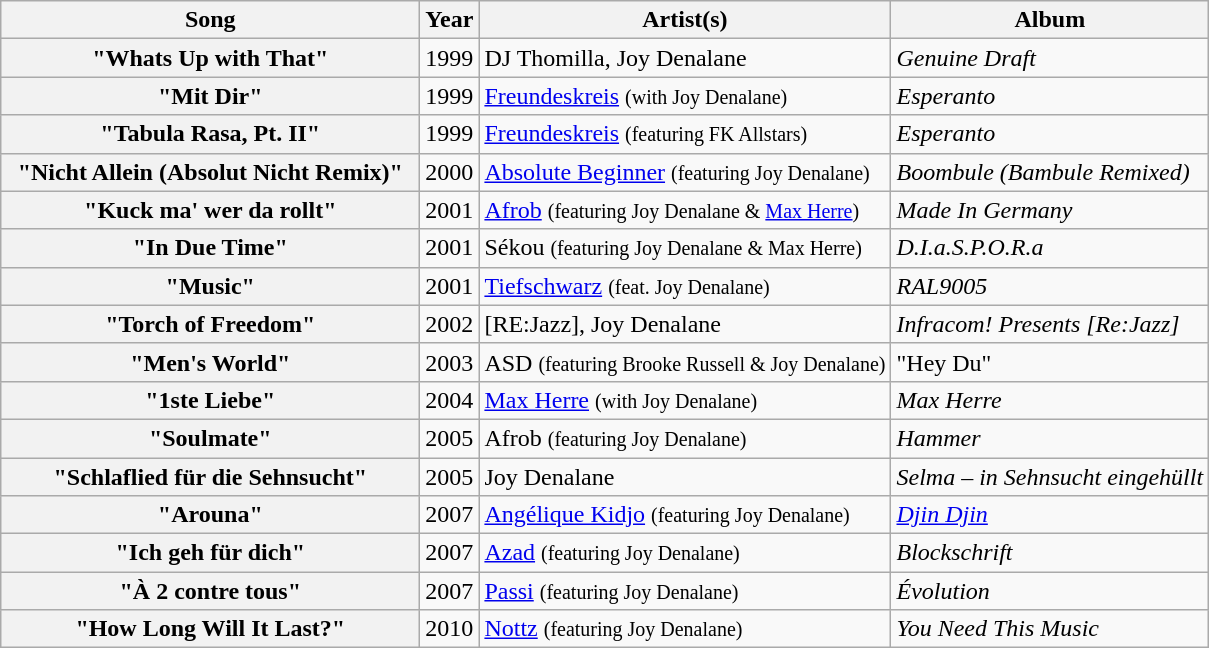<table class="wikitable plainrowheaders">
<tr>
<th scope="col" style="width:17em;">Song</th>
<th scope="col">Year</th>
<th scope="col">Artist(s)</th>
<th scope="col">Album</th>
</tr>
<tr>
<th scope="row">"Whats Up with That"</th>
<td>1999</td>
<td>DJ Thomilla, Joy Denalane</td>
<td><em>Genuine Draft</em></td>
</tr>
<tr>
<th scope="row">"Mit Dir"</th>
<td>1999</td>
<td><a href='#'>Freundeskreis</a> <small>(with Joy Denalane)</small></td>
<td><em>Esperanto</em></td>
</tr>
<tr>
<th scope="row">"Tabula Rasa, Pt. II"</th>
<td>1999</td>
<td><a href='#'>Freundeskreis</a> <small>(featuring FK Allstars)</small></td>
<td><em>Esperanto</em></td>
</tr>
<tr>
<th scope="row">"Nicht Allein (Absolut Nicht Remix)"</th>
<td>2000</td>
<td><a href='#'>Absolute Beginner</a> <small>(featuring Joy Denalane)</small></td>
<td><em>Boombule (Bambule Remixed)</em></td>
</tr>
<tr>
<th scope="row">"Kuck ma' wer da rollt"</th>
<td>2001</td>
<td><a href='#'>Afrob</a> <small>(featuring Joy Denalane & <a href='#'>Max Herre</a>)</small></td>
<td><em>Made In Germany</em></td>
</tr>
<tr>
<th scope="row">"In Due Time"</th>
<td>2001</td>
<td>Sékou <small>(featuring Joy Denalane & Max Herre)</small></td>
<td><em>D.I.a.S.P.O.R.a</em></td>
</tr>
<tr>
<th scope="row">"Music"</th>
<td>2001</td>
<td><a href='#'>Tiefschwarz</a> <small>(feat. Joy Denalane)</small></td>
<td><em>RAL9005</em></td>
</tr>
<tr>
<th scope="row">"Torch of Freedom"</th>
<td>2002</td>
<td>[RE:Jazz], Joy Denalane</td>
<td><em>Infracom! Presents [Re:Jazz]</em></td>
</tr>
<tr>
<th scope="row">"Men's World"</th>
<td>2003</td>
<td>ASD <small>(featuring Brooke Russell & Joy Denalane)</small></td>
<td>"Hey Du"</td>
</tr>
<tr>
<th scope="row">"1ste Liebe"</th>
<td>2004</td>
<td><a href='#'>Max Herre</a> <small>(with Joy Denalane)</small></td>
<td><em>Max Herre</em></td>
</tr>
<tr>
<th scope="row">"Soulmate"</th>
<td>2005</td>
<td>Afrob <small>(featuring Joy Denalane)</small></td>
<td><em>Hammer</em></td>
</tr>
<tr>
<th scope="row">"Schlaflied für die Sehnsucht"</th>
<td>2005</td>
<td>Joy Denalane</td>
<td><em>Selma – in Sehnsucht eingehüllt</em></td>
</tr>
<tr>
<th scope="row">"Arouna"</th>
<td>2007</td>
<td><a href='#'>Angélique Kidjo</a> <small>(featuring Joy Denalane)</small></td>
<td><em><a href='#'>Djin Djin</a></em></td>
</tr>
<tr>
<th scope="row">"Ich geh für dich"</th>
<td>2007</td>
<td><a href='#'>Azad</a> <small>(featuring Joy Denalane)</small></td>
<td><em>Blockschrift</em></td>
</tr>
<tr>
<th scope="row">"À 2 contre tous"</th>
<td>2007</td>
<td><a href='#'>Passi</a> <small>(featuring Joy Denalane)</small></td>
<td><em>Évolution</em></td>
</tr>
<tr>
<th scope="row">"How Long Will It Last?"</th>
<td>2010</td>
<td><a href='#'>Nottz</a> <small>(featuring Joy Denalane)</small></td>
<td><em>You Need This Music </em></td>
</tr>
</table>
